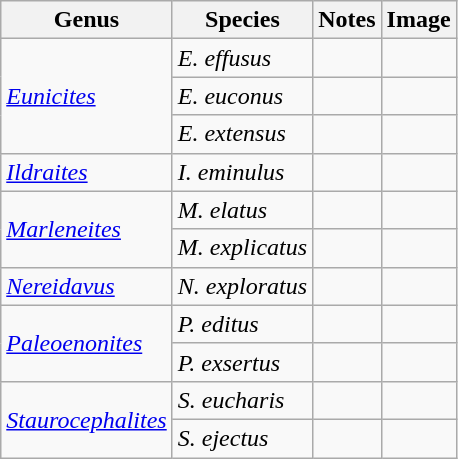<table class="wikitable">
<tr>
<th>Genus</th>
<th>Species</th>
<th>Notes</th>
<th>Image</th>
</tr>
<tr>
<td rowspan="3"><em><a href='#'>Eunicites</a></em></td>
<td><em>E. effusus</em></td>
<td></td>
<td></td>
</tr>
<tr>
<td><em>E. euconus</em></td>
<td></td>
<td></td>
</tr>
<tr>
<td><em>E. extensus</em></td>
<td></td>
<td></td>
</tr>
<tr>
<td><em><a href='#'>Ildraites</a></em></td>
<td><em>I. eminulus</em></td>
<td></td>
<td></td>
</tr>
<tr>
<td rowspan="2"><em><a href='#'>Marleneites</a></em></td>
<td><em>M. elatus</em></td>
<td></td>
<td></td>
</tr>
<tr>
<td><em>M. explicatus</em></td>
<td></td>
<td></td>
</tr>
<tr>
<td><em><a href='#'>Nereidavus</a></em></td>
<td><em>N. exploratus</em></td>
<td></td>
<td></td>
</tr>
<tr>
<td rowspan="2"><em><a href='#'>Paleoenonites</a></em></td>
<td><em>P. editus</em></td>
<td></td>
<td></td>
</tr>
<tr>
<td><em>P. exsertus</em></td>
<td></td>
<td></td>
</tr>
<tr>
<td rowspan="2"><em><a href='#'>Staurocephalites</a></em></td>
<td><em>S. eucharis</em></td>
<td></td>
<td></td>
</tr>
<tr>
<td><em>S. ejectus</em></td>
<td></td>
<td></td>
</tr>
</table>
